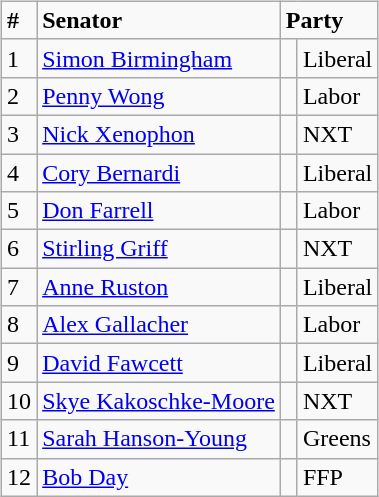<table style="width:100%;">
<tr>
<td><br>




























</td>
<td align=right><br><table class="wikitable">
<tr>
<td><strong>#</strong></td>
<td><strong>Senator</strong></td>
<td colspan="2"><strong>Party</strong></td>
</tr>
<tr>
<td>1</td>
<td><a href='#'>Simon Birmingham</a></td>
<td> </td>
<td>Liberal</td>
</tr>
<tr>
<td>2</td>
<td><a href='#'>Penny Wong</a></td>
<td> </td>
<td>Labor</td>
</tr>
<tr>
<td>3</td>
<td><a href='#'>Nick Xenophon</a></td>
<td> </td>
<td>NXT</td>
</tr>
<tr>
<td>4</td>
<td><a href='#'>Cory Bernardi</a></td>
<td> </td>
<td>Liberal</td>
</tr>
<tr>
<td>5</td>
<td><a href='#'>Don Farrell</a></td>
<td> </td>
<td>Labor</td>
</tr>
<tr>
<td>6</td>
<td><a href='#'>Stirling Griff</a></td>
<td> </td>
<td>NXT</td>
</tr>
<tr>
<td>7</td>
<td><a href='#'>Anne Ruston</a></td>
<td> </td>
<td>Liberal</td>
</tr>
<tr>
<td>8</td>
<td><a href='#'>Alex Gallacher</a></td>
<td> </td>
<td>Labor</td>
</tr>
<tr>
<td>9</td>
<td><a href='#'>David Fawcett</a></td>
<td> </td>
<td>Liberal</td>
</tr>
<tr>
<td>10</td>
<td><a href='#'>Skye Kakoschke-Moore</a></td>
<td> </td>
<td>NXT</td>
</tr>
<tr>
<td>11</td>
<td><a href='#'>Sarah Hanson-Young</a></td>
<td> </td>
<td>Greens</td>
</tr>
<tr>
<td>12</td>
<td><a href='#'>Bob Day</a></td>
<td> </td>
<td>FFP</td>
</tr>
</table>
</td>
</tr>
</table>
